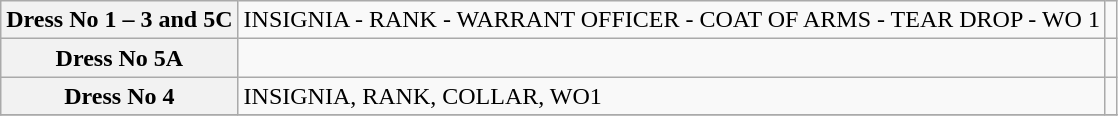<table class=wikitable style="text-align: left;">
<tr>
<th>Dress No 1 – 3 and 5C</th>
<td>INSIGNIA - RANK - WARRANT OFFICER - COAT OF ARMS - TEAR DROP - WO 1</td>
<td></td>
</tr>
<tr>
<th>Dress No 5A</th>
<td></td>
<td></td>
</tr>
<tr>
<th>Dress No 4</th>
<td>INSIGNIA, RANK, COLLAR, WO1</td>
<td></td>
</tr>
<tr>
</tr>
</table>
